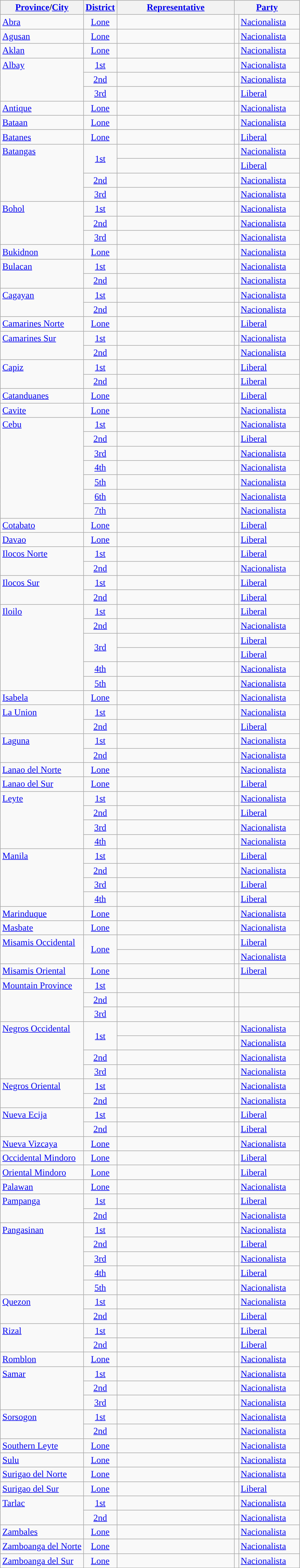<table class="wikitable sortable">
<tr>
<th><a href='#'>Province</a>/<a href='#'>City</a></th>
<th><a href='#'>District</a></th>
<th width="200px"><a href='#'>Representative</a></th>
<th colspan="2"><a href='#'>Party</a></th>
</tr>
<tr>
<td valign="top"><a href='#'>Abra</a></td>
<td align="center"><a href='#'>Lone</a></td>
<td></td>
<td></td>
<td width="100px"><a href='#'>Nacionalista</a></td>
</tr>
<tr>
<td valign="top"><a href='#'>Agusan</a></td>
<td align="center"><a href='#'>Lone</a></td>
<td></td>
<td></td>
<td><a href='#'>Nacionalista</a></td>
</tr>
<tr>
<td valign="top"><a href='#'>Aklan</a></td>
<td align="center"><a href='#'>Lone</a></td>
<td></td>
<td></td>
<td><a href='#'>Nacionalista</a></td>
</tr>
<tr>
<td rowspan="3" valign="top"><a href='#'>Albay</a></td>
<td align="center"><a href='#'>1st</a></td>
<td></td>
<td></td>
<td><a href='#'>Nacionalista</a></td>
</tr>
<tr>
<td align="center"><a href='#'>2nd</a></td>
<td></td>
<td></td>
<td><a href='#'>Nacionalista</a></td>
</tr>
<tr>
<td align="center"><a href='#'>3rd</a></td>
<td></td>
<td></td>
<td><a href='#'>Liberal</a></td>
</tr>
<tr>
<td><a href='#'>Antique</a></td>
<td align="center"><a href='#'>Lone</a></td>
<td></td>
<td></td>
<td><a href='#'>Nacionalista</a></td>
</tr>
<tr>
<td valign="top"><a href='#'>Bataan</a></td>
<td align="center"><a href='#'>Lone</a></td>
<td></td>
<td></td>
<td><a href='#'>Nacionalista</a></td>
</tr>
<tr>
<td valign="top"><a href='#'>Batanes</a></td>
<td align="center"><a href='#'>Lone</a></td>
<td></td>
<td></td>
<td><a href='#'>Liberal</a></td>
</tr>
<tr>
<td rowspan="4" valign="top"><a href='#'>Batangas</a></td>
<td rowspan="2" align="center"><a href='#'>1st</a></td>
<td></td>
<td></td>
<td><a href='#'>Nacionalista</a></td>
</tr>
<tr>
<td></td>
<td></td>
<td><a href='#'>Liberal</a></td>
</tr>
<tr>
<td align="center"><a href='#'>2nd</a></td>
<td></td>
<td></td>
<td><a href='#'>Nacionalista</a></td>
</tr>
<tr>
<td align="center"><a href='#'>3rd</a></td>
<td></td>
<td></td>
<td><a href='#'>Nacionalista</a></td>
</tr>
<tr>
<td rowspan="3" valign="top"><a href='#'>Bohol</a></td>
<td align="center"><a href='#'>1st</a></td>
<td></td>
<td></td>
<td><a href='#'>Nacionalista</a></td>
</tr>
<tr>
<td align="center"><a href='#'>2nd</a></td>
<td></td>
<td></td>
<td><a href='#'>Nacionalista</a></td>
</tr>
<tr>
<td align="center"><a href='#'>3rd</a></td>
<td></td>
<td></td>
<td><a href='#'>Nacionalista</a></td>
</tr>
<tr>
<td valign="top"><a href='#'>Bukidnon</a></td>
<td align="center"><a href='#'>Lone</a></td>
<td></td>
<td></td>
<td><a href='#'>Nacionalista</a></td>
</tr>
<tr>
<td rowspan="2" valign="top"><a href='#'>Bulacan</a></td>
<td align="center"><a href='#'>1st</a></td>
<td></td>
<td></td>
<td><a href='#'>Nacionalista</a></td>
</tr>
<tr>
<td align="center"><a href='#'>2nd</a></td>
<td></td>
<td></td>
<td><a href='#'>Nacionalista</a></td>
</tr>
<tr>
<td rowspan="2" valign="top"><a href='#'>Cagayan</a></td>
<td align="center"><a href='#'>1st</a></td>
<td></td>
<td></td>
<td><a href='#'>Nacionalista</a></td>
</tr>
<tr>
<td align="center"><a href='#'>2nd</a></td>
<td></td>
<td></td>
<td><a href='#'>Nacionalista</a></td>
</tr>
<tr>
<td valign="top"><a href='#'>Camarines Norte</a></td>
<td align="center"><a href='#'>Lone</a></td>
<td></td>
<td></td>
<td><a href='#'>Liberal</a></td>
</tr>
<tr>
<td rowspan="2" valign="top"><a href='#'>Camarines Sur</a></td>
<td align="center"><a href='#'>1st</a></td>
<td></td>
<td></td>
<td><a href='#'>Nacionalista</a></td>
</tr>
<tr>
<td align="center"><a href='#'>2nd</a></td>
<td></td>
<td></td>
<td><a href='#'>Nacionalista</a></td>
</tr>
<tr>
<td rowspan="2" valign="top"><a href='#'>Capiz</a></td>
<td align="center"><a href='#'>1st</a></td>
<td></td>
<td></td>
<td><a href='#'>Liberal</a></td>
</tr>
<tr>
<td align="center"><a href='#'>2nd</a></td>
<td></td>
<td></td>
<td><a href='#'>Liberal</a></td>
</tr>
<tr>
<td valign="top"><a href='#'>Catanduanes</a></td>
<td align="center"><a href='#'>Lone</a></td>
<td></td>
<td></td>
<td><a href='#'>Liberal</a></td>
</tr>
<tr>
<td valign="top"><a href='#'>Cavite</a></td>
<td align="center"><a href='#'>Lone</a></td>
<td></td>
<td></td>
<td><a href='#'>Nacionalista</a></td>
</tr>
<tr>
<td rowspan="7" valign="top"><a href='#'>Cebu</a></td>
<td align="center"><a href='#'>1st</a></td>
<td></td>
<td></td>
<td><a href='#'>Nacionalista</a></td>
</tr>
<tr>
<td align="center"><a href='#'>2nd</a></td>
<td></td>
<td></td>
<td><a href='#'>Liberal</a></td>
</tr>
<tr>
<td align="center"><a href='#'>3rd</a></td>
<td></td>
<td></td>
<td><a href='#'>Nacionalista</a></td>
</tr>
<tr>
<td align="center"><a href='#'>4th</a></td>
<td></td>
<td></td>
<td><a href='#'>Nacionalista</a></td>
</tr>
<tr>
<td align="center"><a href='#'>5th</a></td>
<td></td>
<td></td>
<td><a href='#'>Nacionalista</a></td>
</tr>
<tr>
<td align="center"><a href='#'>6th</a></td>
<td></td>
<td></td>
<td><a href='#'>Nacionalista</a></td>
</tr>
<tr>
<td align="center"><a href='#'>7th</a></td>
<td></td>
<td></td>
<td><a href='#'>Nacionalista</a></td>
</tr>
<tr>
<td valign="top"><a href='#'>Cotabato</a></td>
<td align="center"><a href='#'>Lone</a></td>
<td></td>
<td></td>
<td><a href='#'>Liberal</a></td>
</tr>
<tr>
<td valign="top"><a href='#'>Davao</a></td>
<td align="center"><a href='#'>Lone</a></td>
<td></td>
<td></td>
<td><a href='#'>Liberal</a></td>
</tr>
<tr>
<td rowspan="2" valign="top"><a href='#'>Ilocos Norte</a></td>
<td align="center"><a href='#'>1st</a></td>
<td></td>
<td></td>
<td><a href='#'>Liberal</a></td>
</tr>
<tr>
<td align="center"><a href='#'>2nd</a></td>
<td></td>
<td></td>
<td><a href='#'>Nacionalista</a></td>
</tr>
<tr>
<td rowspan="2" valign="top"><a href='#'>Ilocos Sur</a></td>
<td align="center"><a href='#'>1st</a></td>
<td></td>
<td></td>
<td><a href='#'>Liberal</a></td>
</tr>
<tr>
<td align="center"><a href='#'>2nd</a></td>
<td></td>
<td></td>
<td><a href='#'>Liberal</a></td>
</tr>
<tr>
<td rowspan="6" valign="top"><a href='#'>Iloilo</a></td>
<td align="center"><a href='#'>1st</a></td>
<td></td>
<td></td>
<td><a href='#'>Liberal</a></td>
</tr>
<tr>
<td align="center"><a href='#'>2nd</a></td>
<td></td>
<td></td>
<td><a href='#'>Nacionalista</a></td>
</tr>
<tr>
<td rowspan="2" align="center"><a href='#'>3rd</a></td>
<td></td>
<td></td>
<td><a href='#'>Liberal</a></td>
</tr>
<tr>
<td></td>
<td></td>
<td><a href='#'>Liberal</a></td>
</tr>
<tr>
<td align="center"><a href='#'>4th</a></td>
<td></td>
<td></td>
<td><a href='#'>Nacionalista</a></td>
</tr>
<tr>
<td align="center"><a href='#'>5th</a></td>
<td></td>
<td></td>
<td><a href='#'>Nacionalista</a></td>
</tr>
<tr>
<td valign="top"><a href='#'>Isabela</a></td>
<td align="center"><a href='#'>Lone</a></td>
<td></td>
<td></td>
<td><a href='#'>Nacionalista</a></td>
</tr>
<tr>
<td rowspan="2" valign="top"><a href='#'>La Union</a></td>
<td align="center"><a href='#'>1st</a></td>
<td></td>
<td></td>
<td><a href='#'>Nacionalista</a></td>
</tr>
<tr>
<td align="center"><a href='#'>2nd</a></td>
<td></td>
<td></td>
<td><a href='#'>Liberal</a></td>
</tr>
<tr>
<td rowspan="2" valign="top"><a href='#'>Laguna</a></td>
<td align="center"><a href='#'>1st</a></td>
<td></td>
<td></td>
<td><a href='#'>Nacionalista</a></td>
</tr>
<tr>
<td align="center"><a href='#'>2nd</a></td>
<td></td>
<td></td>
<td><a href='#'>Nacionalista</a></td>
</tr>
<tr>
<td valign="top"><a href='#'>Lanao del Norte</a></td>
<td align="center"><a href='#'>Lone</a></td>
<td></td>
<td></td>
<td><a href='#'>Nacionalista</a></td>
</tr>
<tr>
<td valign="top"><a href='#'>Lanao del Sur</a></td>
<td align="center"><a href='#'>Lone</a></td>
<td></td>
<td></td>
<td><a href='#'>Liberal</a></td>
</tr>
<tr>
<td rowspan="4" valign="top"><a href='#'>Leyte</a></td>
<td align="center"><a href='#'>1st</a></td>
<td></td>
<td></td>
<td><a href='#'>Nacionalista</a></td>
</tr>
<tr>
<td align="center"><a href='#'>2nd</a></td>
<td></td>
<td></td>
<td><a href='#'>Liberal</a></td>
</tr>
<tr>
<td align="center"><a href='#'>3rd</a></td>
<td></td>
<td></td>
<td><a href='#'>Nacionalista</a></td>
</tr>
<tr>
<td align="center"><a href='#'>4th</a></td>
<td></td>
<td></td>
<td><a href='#'>Nacionalista</a></td>
</tr>
<tr>
<td rowspan="4" valign="top"><a href='#'>Manila</a></td>
<td align="center"><a href='#'>1st</a></td>
<td></td>
<td></td>
<td><a href='#'>Liberal</a></td>
</tr>
<tr>
<td align="center"><a href='#'>2nd</a></td>
<td></td>
<td></td>
<td><a href='#'>Nacionalista</a></td>
</tr>
<tr>
<td align="center"><a href='#'>3rd</a></td>
<td></td>
<td></td>
<td><a href='#'>Liberal</a></td>
</tr>
<tr>
<td align="center"><a href='#'>4th</a></td>
<td></td>
<td></td>
<td><a href='#'>Liberal</a></td>
</tr>
<tr>
<td valign="top"><a href='#'>Marinduque</a></td>
<td align="center"><a href='#'>Lone</a></td>
<td></td>
<td></td>
<td><a href='#'>Nacionalista</a></td>
</tr>
<tr>
<td valign="top"><a href='#'>Masbate</a></td>
<td align="center"><a href='#'>Lone</a></td>
<td></td>
<td></td>
<td><a href='#'>Nacionalista</a></td>
</tr>
<tr>
<td rowspan="2" valign="top"><a href='#'>Misamis Occidental</a></td>
<td rowspan="2" align="center"><a href='#'>Lone</a></td>
<td></td>
<td></td>
<td><a href='#'>Liberal</a></td>
</tr>
<tr>
<td></td>
<td></td>
<td><a href='#'>Nacionalista</a></td>
</tr>
<tr>
<td valign="top"><a href='#'>Misamis Oriental</a></td>
<td align="center"><a href='#'>Lone</a></td>
<td></td>
<td></td>
<td><a href='#'>Liberal</a></td>
</tr>
<tr>
<td rowspan="3" valign="top"><a href='#'>Mountain Province</a></td>
<td align="center"><a href='#'>1st</a></td>
<td></td>
<td></td>
<td></td>
</tr>
<tr>
<td align="center"><a href='#'>2nd</a></td>
<td></td>
<td></td>
<td></td>
</tr>
<tr>
<td align="center"><a href='#'>3rd</a></td>
<td></td>
<td></td>
<td></td>
</tr>
<tr>
<td rowspan="4" valign="top"><a href='#'>Negros Occidental</a></td>
<td rowspan="2" align="center"><a href='#'>1st</a></td>
<td></td>
<td></td>
<td><a href='#'>Nacionalista</a></td>
</tr>
<tr>
<td></td>
<td></td>
<td><a href='#'>Nacionalista</a></td>
</tr>
<tr>
<td align="center"><a href='#'>2nd</a></td>
<td></td>
<td></td>
<td><a href='#'>Nacionalista</a></td>
</tr>
<tr>
<td align="center"><a href='#'>3rd</a></td>
<td></td>
<td></td>
<td><a href='#'>Nacionalista</a></td>
</tr>
<tr>
<td rowspan="2" valign="top"><a href='#'>Negros Oriental</a></td>
<td align="center"><a href='#'>1st</a></td>
<td></td>
<td></td>
<td><a href='#'>Nacionalista</a></td>
</tr>
<tr>
<td align="center"><a href='#'>2nd</a></td>
<td></td>
<td></td>
<td><a href='#'>Nacionalista</a></td>
</tr>
<tr>
<td rowspan="2" valign="top"><a href='#'>Nueva Ecija</a></td>
<td align="center"><a href='#'>1st</a></td>
<td></td>
<td></td>
<td><a href='#'>Liberal</a></td>
</tr>
<tr>
<td align="center"><a href='#'>2nd</a></td>
<td></td>
<td></td>
<td><a href='#'>Liberal</a></td>
</tr>
<tr>
<td valign="top"><a href='#'>Nueva Vizcaya</a></td>
<td align="center"><a href='#'>Lone</a></td>
<td></td>
<td></td>
<td><a href='#'>Nacionalista</a></td>
</tr>
<tr>
<td valign="top"><a href='#'>Occidental Mindoro</a></td>
<td align="center"><a href='#'>Lone</a></td>
<td></td>
<td></td>
<td><a href='#'>Liberal</a></td>
</tr>
<tr>
<td valign="top"><a href='#'>Oriental Mindoro</a></td>
<td align="center"><a href='#'>Lone</a></td>
<td></td>
<td></td>
<td><a href='#'>Liberal</a></td>
</tr>
<tr>
<td valign="top"><a href='#'>Palawan</a></td>
<td align="center"><a href='#'>Lone</a></td>
<td></td>
<td></td>
<td><a href='#'>Nacionalista</a></td>
</tr>
<tr>
<td rowspan="2" valign="top"><a href='#'>Pampanga</a></td>
<td align="center"><a href='#'>1st</a></td>
<td></td>
<td></td>
<td><a href='#'>Liberal</a></td>
</tr>
<tr>
<td align="center"><a href='#'>2nd</a></td>
<td></td>
<td></td>
<td><a href='#'>Nacionalista</a></td>
</tr>
<tr>
<td rowspan="5" valign="top"><a href='#'>Pangasinan</a></td>
<td align="center"><a href='#'>1st</a></td>
<td></td>
<td></td>
<td><a href='#'>Nacionalista</a></td>
</tr>
<tr>
<td align="center"><a href='#'>2nd</a></td>
<td></td>
<td></td>
<td><a href='#'>Liberal</a></td>
</tr>
<tr>
<td align="center"><a href='#'>3rd</a></td>
<td></td>
<td></td>
<td><a href='#'>Nacionalista</a></td>
</tr>
<tr>
<td align="center"><a href='#'>4th</a></td>
<td></td>
<td></td>
<td><a href='#'>Liberal</a></td>
</tr>
<tr>
<td align="center"><a href='#'>5th</a></td>
<td></td>
<td></td>
<td><a href='#'>Nacionalista</a></td>
</tr>
<tr>
<td rowspan="2"  valign="top"><a href='#'>Quezon</a></td>
<td align="center"><a href='#'>1st</a></td>
<td></td>
<td></td>
<td><a href='#'>Nacionalista</a></td>
</tr>
<tr>
<td align="center"><a href='#'>2nd</a></td>
<td></td>
<td></td>
<td><a href='#'>Liberal</a></td>
</tr>
<tr>
<td rowspan="2" valign="top"><a href='#'>Rizal</a></td>
<td align="center"><a href='#'>1st</a></td>
<td></td>
<td></td>
<td><a href='#'>Liberal</a></td>
</tr>
<tr>
<td align="center"><a href='#'>2nd</a></td>
<td></td>
<td></td>
<td><a href='#'>Liberal</a></td>
</tr>
<tr>
<td valign="top"><a href='#'>Romblon</a></td>
<td align="center"><a href='#'>Lone</a></td>
<td></td>
<td></td>
<td><a href='#'>Nacionalista</a></td>
</tr>
<tr>
<td rowspan="3" valign="top"><a href='#'>Samar</a></td>
<td align="center"><a href='#'>1st</a></td>
<td></td>
<td></td>
<td><a href='#'>Nacionalista</a></td>
</tr>
<tr>
<td align="center"><a href='#'>2nd</a></td>
<td></td>
<td></td>
<td><a href='#'>Nacionalista</a></td>
</tr>
<tr>
<td align="center"><a href='#'>3rd</a></td>
<td></td>
<td></td>
<td><a href='#'>Nacionalista</a></td>
</tr>
<tr>
<td rowspan="2" valign="top"><a href='#'>Sorsogon</a></td>
<td align="center"><a href='#'>1st</a></td>
<td></td>
<td></td>
<td><a href='#'>Nacionalista</a></td>
</tr>
<tr>
<td align="center"><a href='#'>2nd</a></td>
<td></td>
<td></td>
<td><a href='#'>Nacionalista</a></td>
</tr>
<tr>
<td valign="top"><a href='#'>Southern Leyte</a></td>
<td align="center"><a href='#'>Lone</a></td>
<td></td>
<td></td>
<td><a href='#'>Nacionalista</a></td>
</tr>
<tr>
<td valign="top"><a href='#'>Sulu</a></td>
<td align="center"><a href='#'>Lone</a></td>
<td></td>
<td></td>
<td><a href='#'>Nacionalista</a></td>
</tr>
<tr>
<td valign="top"><a href='#'>Surigao del Norte</a></td>
<td align="center"><a href='#'>Lone</a></td>
<td></td>
<td></td>
<td><a href='#'>Nacionalista</a></td>
</tr>
<tr>
<td valign="top"><a href='#'>Surigao del Sur</a></td>
<td align="center"><a href='#'>Lone</a></td>
<td></td>
<td></td>
<td><a href='#'>Liberal</a></td>
</tr>
<tr>
<td rowspan="2" valign="top"><a href='#'>Tarlac</a></td>
<td align="center"><a href='#'>1st</a></td>
<td></td>
<td></td>
<td><a href='#'>Nacionalista</a></td>
</tr>
<tr>
<td align="center"><a href='#'>2nd</a></td>
<td></td>
<td></td>
<td><a href='#'>Nacionalista</a></td>
</tr>
<tr>
<td valign="top"><a href='#'>Zambales</a></td>
<td align="center"><a href='#'>Lone</a></td>
<td></td>
<td></td>
<td><a href='#'>Nacionalista</a></td>
</tr>
<tr>
<td valign="top"><a href='#'>Zamboanga del Norte</a></td>
<td align="center"><a href='#'>Lone</a></td>
<td></td>
<td></td>
<td><a href='#'>Nacionalista</a></td>
</tr>
<tr>
<td valign="top"><a href='#'>Zamboanga del Sur</a></td>
<td align="center"><a href='#'>Lone</a></td>
<td></td>
<td></td>
<td><a href='#'>Nacionalista</a></td>
</tr>
</table>
